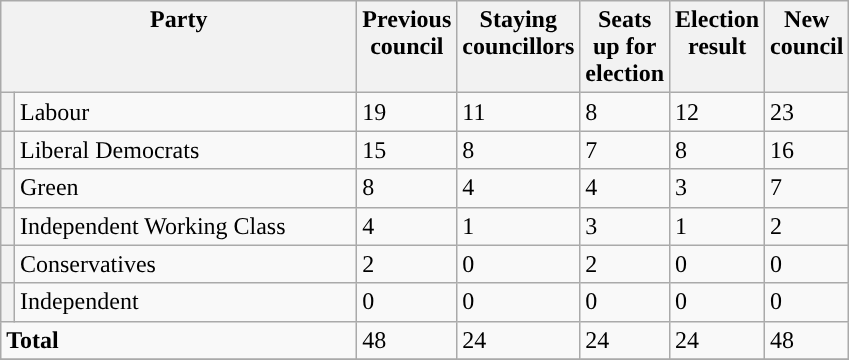<table class="wikitable">
<tr>
<th valign=top colspan="2" style="width: 230px">Party</th>
<th valign=top style="width: 30px">Previous council</th>
<th valign=top style="width: 30px">Staying councillors</th>
<th valign=top style="width: 30px">Seats up for election</th>
<th valign=top style="width: 30px">Election result</th>
<th valign=top style="width: 30px">New council</th>
</tr>
<tr>
<th style="background-color: "></th>
<td>Labour</td>
<td>19</td>
<td>11</td>
<td>8</td>
<td>12</td>
<td>23</td>
</tr>
<tr>
<th style="background-color: "></th>
<td>Liberal Democrats</td>
<td>15</td>
<td>8</td>
<td>7</td>
<td>8</td>
<td>16</td>
</tr>
<tr>
<th style="background-color: "></th>
<td>Green</td>
<td>8</td>
<td>4</td>
<td>4</td>
<td>3</td>
<td>7</td>
</tr>
<tr>
<th style="background-color: "></th>
<td>Independent Working Class</td>
<td>4</td>
<td>1</td>
<td>3</td>
<td>1</td>
<td>2</td>
</tr>
<tr>
<th style="background-color: "></th>
<td>Conservatives</td>
<td>2</td>
<td>0</td>
<td>2</td>
<td>0</td>
<td>0</td>
</tr>
<tr>
<th style="background-color: "></th>
<td>Independent</td>
<td>0</td>
<td>0</td>
<td>0</td>
<td>0</td>
<td>0</td>
</tr>
<tr>
<td colspan="2"><strong>Total</strong></td>
<td>48</td>
<td>24</td>
<td>24</td>
<td>24</td>
<td>48</td>
</tr>
<tr>
</tr>
</table>
